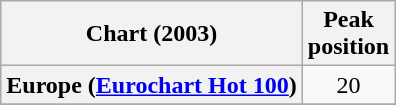<table class="wikitable sortable plainrowheaders" style="text-align:center">
<tr>
<th scope="col">Chart (2003)</th>
<th scope="col">Peak<br>position</th>
</tr>
<tr>
<th scope="row">Europe (<a href='#'>Eurochart Hot 100</a>)</th>
<td>20</td>
</tr>
<tr>
</tr>
<tr>
</tr>
<tr>
</tr>
<tr>
</tr>
</table>
